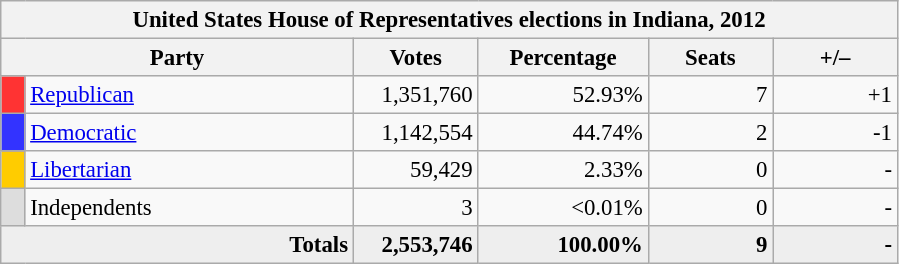<table class="wikitable" style="font-size: 95%;">
<tr>
<th colspan="6">United States House of Representatives elections in Indiana, 2012</th>
</tr>
<tr>
<th colspan=2 style="width: 15em">Party</th>
<th style="width: 5em">Votes</th>
<th style="width: 7em">Percentage</th>
<th style="width: 5em">Seats</th>
<th style="width: 5em">+/–</th>
</tr>
<tr>
<th style="background:#f33; width:3px;"></th>
<td style="width: 130px"><a href='#'>Republican</a></td>
<td style="text-align:right;">1,351,760</td>
<td style="text-align:right;">52.93%</td>
<td style="text-align:right;">7</td>
<td style="text-align:right;">+1</td>
</tr>
<tr>
<th style="background:#33f; width:3px;"></th>
<td style="width: 130px"><a href='#'>Democratic</a></td>
<td style="text-align:right;">1,142,554</td>
<td style="text-align:right;">44.74%</td>
<td style="text-align:right;">2</td>
<td style="text-align:right;">-1</td>
</tr>
<tr>
<th style="background:#fc0; width:3px;"></th>
<td style="width: 130px"><a href='#'>Libertarian</a></td>
<td style="text-align:right;">59,429</td>
<td style="text-align:right;">2.33%</td>
<td style="text-align:right;">0</td>
<td style="text-align:right;">-</td>
</tr>
<tr>
<th style="background:#ddd; width:3px;"></th>
<td style="width: 130px">Independents</td>
<td style="text-align:right;">3</td>
<td style="text-align:right;"><0.01%</td>
<td style="text-align:right;">0</td>
<td style="text-align:right;">-</td>
</tr>
<tr style="background:#eee; text-align:right;">
<td colspan="2"><strong>Totals</strong></td>
<td><strong>2,553,746</strong></td>
<td><strong>100.00%</strong></td>
<td><strong>9</strong></td>
<td><strong>-</strong></td>
</tr>
</table>
